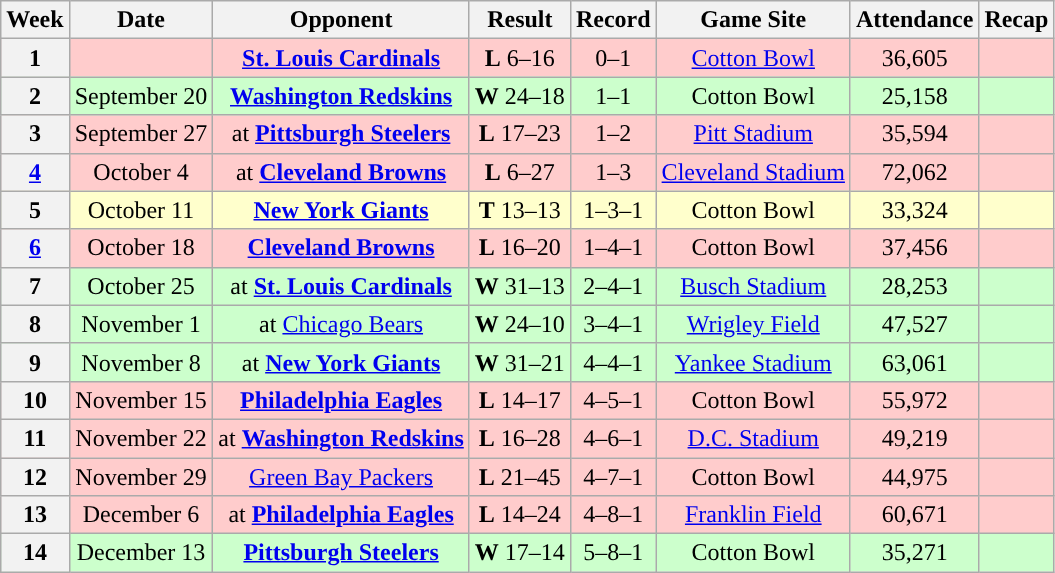<table class="wikitable" style="text-align:center">
<tr>
<th>Week</th>
<th>Date</th>
<th>Opponent</th>
<th>Result</th>
<th>Record</th>
<th>Game Site</th>
<th>Attendance</th>
<th>Recap</th>
</tr>
<tr style="background: #fcc">
<th>1</th>
<td></td>
<td><strong><a href='#'>St. Louis Cardinals</a></strong></td>
<td><strong>L</strong> 6–16</td>
<td>0–1</td>
<td><a href='#'>Cotton Bowl</a></td>
<td>36,605</td>
<td></td>
</tr>
<tr style="background: #cfc">
<th>2</th>
<td>September 20</td>
<td><strong><a href='#'>Washington Redskins</a></strong></td>
<td><strong>W</strong> 24–18</td>
<td>1–1</td>
<td>Cotton Bowl</td>
<td>25,158</td>
<td></td>
</tr>
<tr style="background: #fcc">
<th>3</th>
<td>September 27</td>
<td>at <strong><a href='#'>Pittsburgh Steelers</a></strong></td>
<td><strong>L</strong> 17–23</td>
<td>1–2</td>
<td><a href='#'>Pitt Stadium</a></td>
<td>35,594</td>
<td></td>
</tr>
<tr style="background: #fcc">
<th><a href='#'>4</a></th>
<td>October 4</td>
<td>at <strong><a href='#'>Cleveland Browns</a></strong></td>
<td><strong>L</strong> 6–27</td>
<td>1–3</td>
<td><a href='#'>Cleveland Stadium</a></td>
<td>72,062</td>
<td></td>
</tr>
<tr style="background: #ffc">
<th>5</th>
<td>October 11</td>
<td><strong><a href='#'>New York Giants</a></strong></td>
<td><strong>T</strong> 13–13</td>
<td>1–3–1</td>
<td>Cotton Bowl</td>
<td>33,324</td>
<td></td>
</tr>
<tr style="background: #fcc">
<th><a href='#'>6</a></th>
<td>October 18</td>
<td><strong><a href='#'>Cleveland Browns</a></strong></td>
<td><strong>L</strong> 16–20</td>
<td>1–4–1</td>
<td>Cotton Bowl</td>
<td>37,456</td>
<td></td>
</tr>
<tr style="background: #cfc">
<th>7</th>
<td>October 25</td>
<td>at <strong><a href='#'>St. Louis Cardinals</a></strong></td>
<td><strong>W</strong> 31–13</td>
<td>2–4–1</td>
<td><a href='#'>Busch Stadium</a></td>
<td>28,253</td>
<td></td>
</tr>
<tr style="background: #cfc">
<th>8</th>
<td>November 1</td>
<td>at <a href='#'>Chicago Bears</a></td>
<td><strong>W</strong> 24–10</td>
<td>3–4–1</td>
<td><a href='#'>Wrigley Field</a></td>
<td>47,527</td>
<td></td>
</tr>
<tr style="background: #cfc">
<th>9</th>
<td>November 8</td>
<td>at <strong><a href='#'>New York Giants</a></strong></td>
<td><strong>W</strong> 31–21</td>
<td>4–4–1</td>
<td><a href='#'>Yankee Stadium</a></td>
<td>63,061</td>
<td></td>
</tr>
<tr style="background: #fcc">
<th>10</th>
<td>November 15</td>
<td><strong><a href='#'>Philadelphia Eagles</a></strong></td>
<td><strong>L</strong> 14–17</td>
<td>4–5–1</td>
<td>Cotton Bowl</td>
<td>55,972</td>
<td></td>
</tr>
<tr style="background: #fcc">
<th>11</th>
<td>November 22</td>
<td>at <strong><a href='#'>Washington Redskins</a></strong></td>
<td><strong>L</strong> 16–28</td>
<td>4–6–1</td>
<td><a href='#'>D.C. Stadium</a></td>
<td>49,219</td>
<td></td>
</tr>
<tr style="background: #fcc">
<th>12</th>
<td>November 29</td>
<td><a href='#'>Green Bay Packers</a></td>
<td><strong>L</strong> 21–45</td>
<td>4–7–1</td>
<td>Cotton Bowl</td>
<td>44,975</td>
<td></td>
</tr>
<tr style="background: #fcc">
<th>13</th>
<td>December 6</td>
<td>at <strong><a href='#'>Philadelphia Eagles</a></strong></td>
<td><strong>L</strong> 14–24</td>
<td>4–8–1</td>
<td><a href='#'>Franklin Field</a></td>
<td>60,671</td>
<td></td>
</tr>
<tr style="background: #cfc">
<th>14</th>
<td>December 13</td>
<td><strong><a href='#'>Pittsburgh Steelers</a></strong></td>
<td><strong>W</strong> 17–14</td>
<td>5–8–1</td>
<td>Cotton Bowl</td>
<td>35,271</td>
<td></td>
</tr>
</table>
